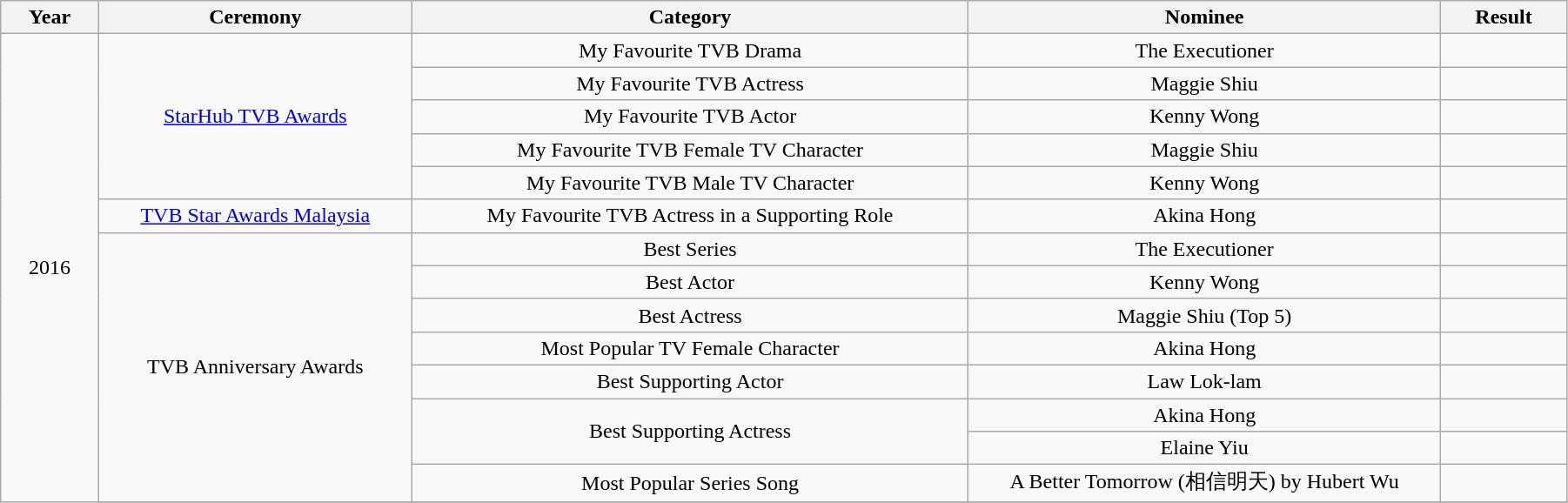<table class="wikitable" style="width:95%;">
<tr>
<th style="width:45px;">Year</th>
<th style="width:160px;">Ceremony</th>
<th style="width:290px;">Category</th>
<th style="width:245px;">Nominee</th>
<th style="width:60px;">Result</th>
</tr>
<tr>
<td align="center" rowspan=31>2016</td>
<td align="center" rowspan=5><a href='#'>StarHub TVB Awards</a></td>
<td align="center">My Favourite TVB Drama</td>
<td align="center">The Executioner</td>
<td></td>
</tr>
<tr>
<td align="center">My Favourite TVB Actress</td>
<td align="center">Maggie Shiu</td>
<td></td>
</tr>
<tr>
<td align="center">My Favourite TVB Actor</td>
<td align="center">Kenny Wong</td>
<td></td>
</tr>
<tr>
<td align="center">My Favourite TVB Female TV Character</td>
<td align="center">Maggie Shiu</td>
<td></td>
</tr>
<tr>
<td align="center">My Favourite TVB Male TV Character</td>
<td align="center">Kenny Wong</td>
<td></td>
</tr>
<tr>
<td align="center" rowspan=1><a href='#'>TVB Star Awards Malaysia</a></td>
<td align="center">My Favourite TVB Actress in a Supporting Role</td>
<td align="center">Akina Hong</td>
<td></td>
</tr>
<tr>
<td align="center" rowspan=8>TVB Anniversary Awards</td>
<td align="center">Best Series</td>
<td align="center">The Executioner</td>
<td></td>
</tr>
<tr>
<td align="center">Best Actor</td>
<td align="center">Kenny Wong</td>
<td></td>
</tr>
<tr>
<td align="center">Best Actress</td>
<td align="center">Maggie Shiu (Top 5)</td>
<td></td>
</tr>
<tr>
<td align="center">Most Popular TV Female Character</td>
<td align="center">Akina Hong</td>
<td></td>
</tr>
<tr>
<td align="center">Best Supporting Actor</td>
<td align="center">Law Lok-lam</td>
<td></td>
</tr>
<tr>
<td rowspan=2 align="center">Best Supporting Actress</td>
<td align="center">Akina Hong</td>
<td></td>
</tr>
<tr>
<td align="center">Elaine Yiu</td>
<td></td>
</tr>
<tr>
<td align="center">Most Popular Series Song</td>
<td align="center">A Better Tomorrow (相信明天) by Hubert Wu</td>
<td></td>
</tr>
<tr>
</tr>
</table>
